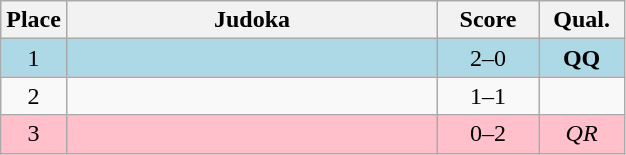<table class=wikitable style="text-align:center">
<tr>
<th width=20>Place</th>
<th width=240>Judoka</th>
<th width=60>Score</th>
<th width=50>Qual.</th>
</tr>
<tr bgcolor=lightblue>
<td>1</td>
<td align=left></td>
<td>2–0</td>
<td><strong>QQ</strong></td>
</tr>
<tr>
<td>2</td>
<td align=left></td>
<td>1–1</td>
<td></td>
</tr>
<tr bgcolor=pink>
<td>3</td>
<td align=left></td>
<td>0–2</td>
<td><em>QR</em></td>
</tr>
</table>
